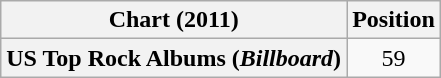<table class="wikitable plainrowheaders" style="text-align:center">
<tr>
<th scope="col">Chart (2011)</th>
<th scope="col">Position</th>
</tr>
<tr>
<th scope="row">US Top Rock Albums (<em>Billboard</em>)</th>
<td>59</td>
</tr>
</table>
